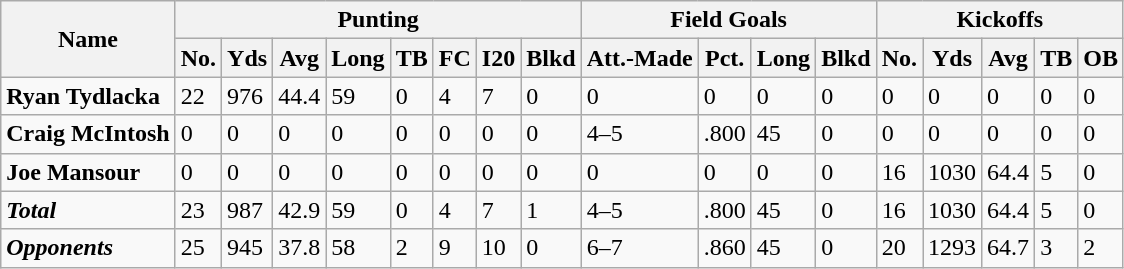<table class="wikitable sortable" border="1">
<tr>
<th rowspan="2">Name</th>
<th colspan="8">Punting</th>
<th colspan="4">Field Goals</th>
<th colspan="5">Kickoffs</th>
</tr>
<tr>
<th>No.</th>
<th>Yds</th>
<th>Avg</th>
<th>Long</th>
<th>TB</th>
<th>FC</th>
<th>I20</th>
<th>Blkd</th>
<th>Att.-Made</th>
<th>Pct.</th>
<th>Long</th>
<th>Blkd</th>
<th>No.</th>
<th>Yds</th>
<th>Avg</th>
<th>TB</th>
<th>OB</th>
</tr>
<tr>
<td><strong>Ryan Tydlacka</strong></td>
<td>22</td>
<td>976</td>
<td>44.4</td>
<td>59</td>
<td>0</td>
<td>4</td>
<td>7</td>
<td>0</td>
<td>0</td>
<td>0</td>
<td>0</td>
<td>0</td>
<td>0</td>
<td>0</td>
<td>0</td>
<td>0</td>
<td>0</td>
</tr>
<tr>
<td><strong>Craig McIntosh</strong></td>
<td>0</td>
<td>0</td>
<td>0</td>
<td>0</td>
<td>0</td>
<td>0</td>
<td>0</td>
<td>0</td>
<td>4–5</td>
<td>.800</td>
<td>45</td>
<td>0</td>
<td>0</td>
<td>0</td>
<td>0</td>
<td>0</td>
<td>0</td>
</tr>
<tr>
<td><strong>Joe Mansour</strong></td>
<td>0</td>
<td>0</td>
<td>0</td>
<td>0</td>
<td>0</td>
<td>0</td>
<td>0</td>
<td>0</td>
<td>0</td>
<td>0</td>
<td>0</td>
<td>0</td>
<td>16</td>
<td>1030</td>
<td>64.4</td>
<td>5</td>
<td>0</td>
</tr>
<tr>
<td><strong><em>Total</em></strong></td>
<td>23</td>
<td>987</td>
<td>42.9</td>
<td>59</td>
<td>0</td>
<td>4</td>
<td>7</td>
<td>1</td>
<td>4–5</td>
<td>.800</td>
<td>45</td>
<td>0</td>
<td>16</td>
<td>1030</td>
<td>64.4</td>
<td>5</td>
<td>0</td>
</tr>
<tr>
<td><strong><em>Opponents</em></strong></td>
<td>25</td>
<td>945</td>
<td>37.8</td>
<td>58</td>
<td>2</td>
<td>9</td>
<td>10</td>
<td>0</td>
<td>6–7</td>
<td>.860</td>
<td>45</td>
<td>0</td>
<td>20</td>
<td>1293</td>
<td>64.7</td>
<td>3</td>
<td>2</td>
</tr>
</table>
